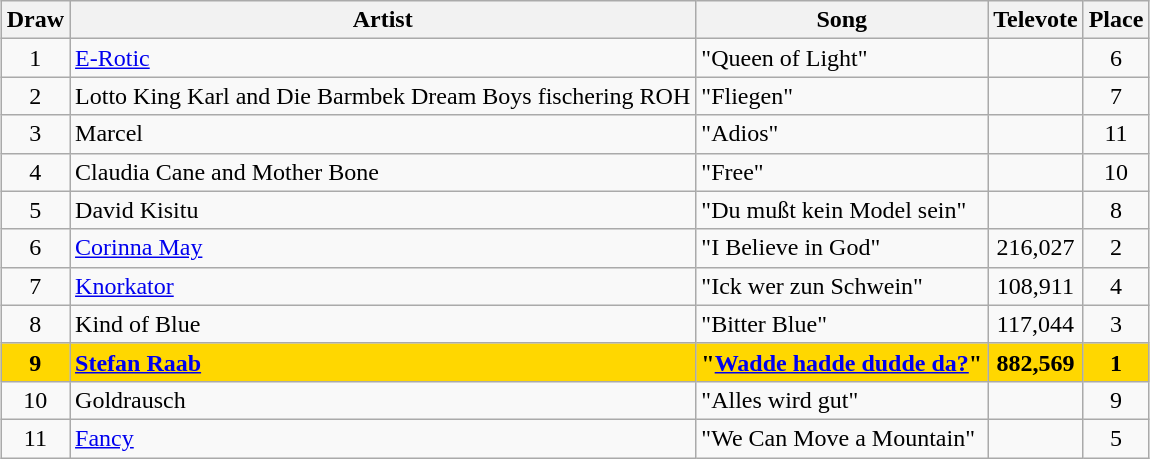<table class="sortable wikitable" style="margin: 1em auto 1em auto; text-align:center">
<tr>
<th>Draw</th>
<th>Artist</th>
<th>Song</th>
<th>Televote</th>
<th>Place</th>
</tr>
<tr>
<td>1</td>
<td align="left"><a href='#'>E-Rotic</a></td>
<td align="left">"Queen of Light"</td>
<td></td>
<td>6</td>
</tr>
<tr>
<td>2</td>
<td align="left">Lotto King Karl and Die Barmbek Dream Boys fischering ROH</td>
<td align="left">"Fliegen"</td>
<td></td>
<td>7</td>
</tr>
<tr>
<td>3</td>
<td align="left">Marcel</td>
<td align="left">"Adios"</td>
<td></td>
<td>11</td>
</tr>
<tr>
<td>4</td>
<td align="left">Claudia Cane and Mother Bone</td>
<td align="left">"Free"</td>
<td></td>
<td>10</td>
</tr>
<tr>
<td>5</td>
<td align="left">David Kisitu</td>
<td align="left">"Du mußt kein Model sein"</td>
<td></td>
<td>8</td>
</tr>
<tr>
<td>6</td>
<td align="left"><a href='#'>Corinna May</a></td>
<td align="left">"I Believe in God"</td>
<td>216,027</td>
<td>2</td>
</tr>
<tr>
<td>7</td>
<td align="left"><a href='#'>Knorkator</a></td>
<td align="left">"Ick wer zun Schwein"</td>
<td>108,911</td>
<td>4</td>
</tr>
<tr>
<td>8</td>
<td align="left">Kind of Blue</td>
<td align="left">"Bitter Blue"</td>
<td>117,044</td>
<td>3</td>
</tr>
<tr style="font-weight:bold; background:gold;">
<td>9</td>
<td align="left"><a href='#'>Stefan Raab</a></td>
<td align="left">"<a href='#'>Wadde hadde dudde da?</a>"</td>
<td>882,569</td>
<td>1</td>
</tr>
<tr>
<td>10</td>
<td align="left">Goldrausch</td>
<td align="left">"Alles wird gut"</td>
<td></td>
<td>9</td>
</tr>
<tr>
<td>11</td>
<td align="left"><a href='#'>Fancy</a></td>
<td align="left">"We Can Move a Mountain"</td>
<td></td>
<td>5</td>
</tr>
</table>
